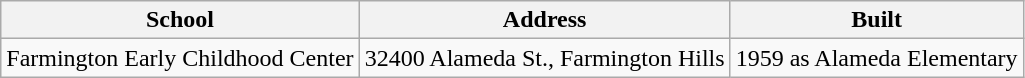<table class="wikitable">
<tr>
<th>School</th>
<th>Address</th>
<th>Built</th>
</tr>
<tr>
<td>Farmington Early Childhood Center</td>
<td>32400 Alameda St., Farmington Hills</td>
<td>1959 as Alameda Elementary</td>
</tr>
</table>
